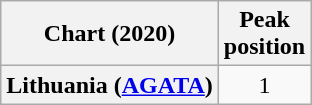<table class="wikitable plainrowheaders" style="text-align:center">
<tr>
<th scope="col">Chart (2020)</th>
<th scope="col">Peak<br>position</th>
</tr>
<tr>
<th scope="row">Lithuania (<a href='#'>AGATA</a>)</th>
<td>1</td>
</tr>
</table>
